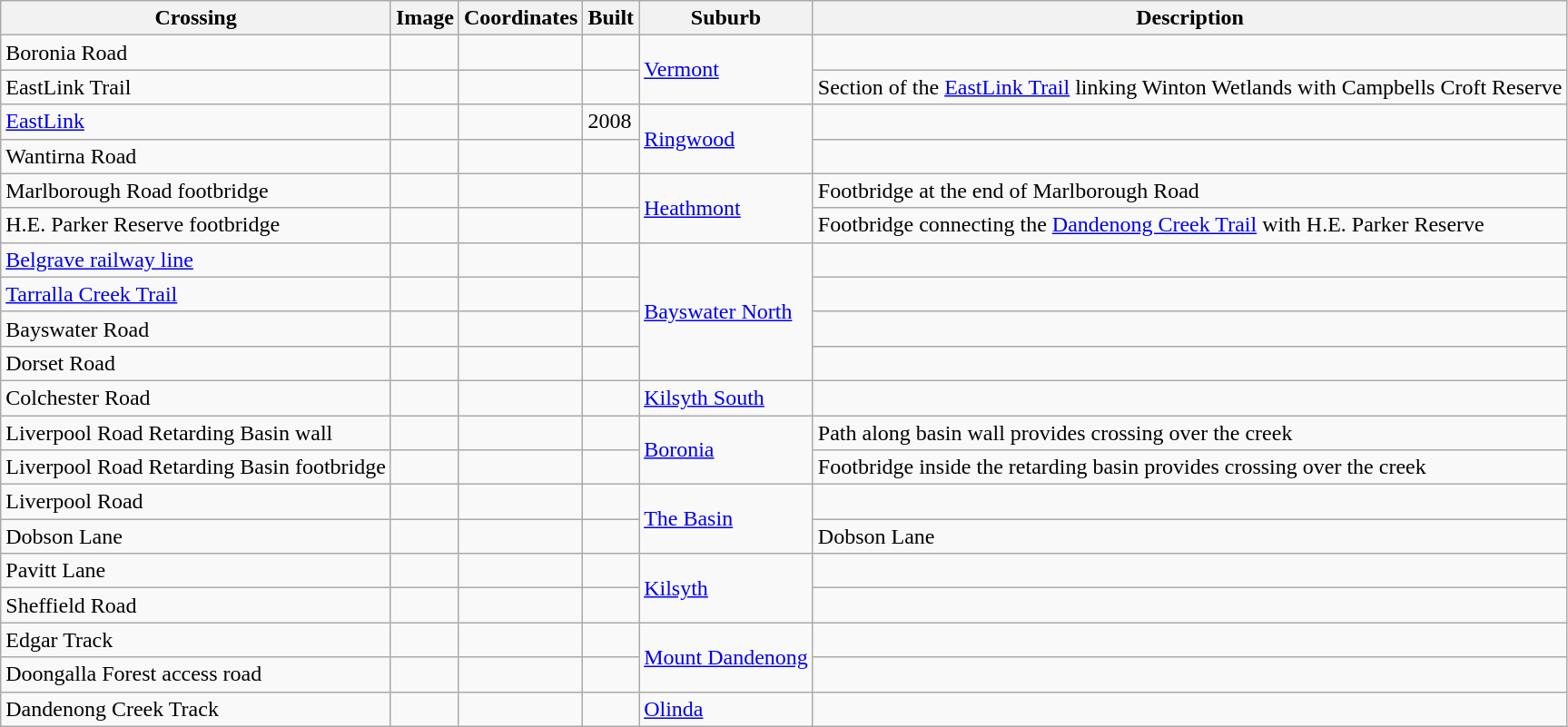<table class="wikitable">
<tr>
<th>Crossing</th>
<th>Image</th>
<th>Coordinates</th>
<th>Built</th>
<th>Suburb</th>
<th>Description</th>
</tr>
<tr>
<td>Boronia Road</td>
<td></td>
<td></td>
<td></td>
<td rowspan=2><a href='#'>Vermont</a></td>
<td></td>
</tr>
<tr>
<td>EastLink Trail</td>
<td></td>
<td></td>
<td></td>
<td>Section of the <a href='#'>EastLink Trail</a> linking Winton Wetlands with Campbells Croft Reserve</td>
</tr>
<tr>
<td><a href='#'>EastLink</a></td>
<td></td>
<td></td>
<td>2008</td>
<td rowspan=2><a href='#'>Ringwood</a></td>
<td></td>
</tr>
<tr>
<td>Wantirna Road</td>
<td></td>
<td></td>
<td></td>
<td></td>
</tr>
<tr>
<td>Marlborough Road footbridge</td>
<td></td>
<td></td>
<td></td>
<td rowspan=2><a href='#'>Heathmont</a></td>
<td>Footbridge at the end of Marlborough Road</td>
</tr>
<tr>
<td>H.E. Parker Reserve footbridge</td>
<td></td>
<td></td>
<td></td>
<td>Footbridge connecting the <a href='#'>Dandenong Creek Trail</a> with H.E. Parker Reserve</td>
</tr>
<tr>
<td><a href='#'>Belgrave railway line</a></td>
<td></td>
<td></td>
<td></td>
<td rowspan=4><a href='#'>Bayswater North</a></td>
<td></td>
</tr>
<tr>
<td><a href='#'>Tarralla Creek Trail</a></td>
<td></td>
<td></td>
<td></td>
<td></td>
</tr>
<tr>
<td>Bayswater Road</td>
<td></td>
<td></td>
<td></td>
<td></td>
</tr>
<tr>
<td>Dorset Road</td>
<td></td>
<td></td>
<td></td>
<td></td>
</tr>
<tr>
<td>Colchester Road</td>
<td></td>
<td></td>
<td></td>
<td><a href='#'>Kilsyth South</a></td>
<td></td>
</tr>
<tr>
<td>Liverpool Road Retarding Basin wall</td>
<td></td>
<td></td>
<td></td>
<td rowspan=2><a href='#'>Boronia</a></td>
<td>Path along basin wall provides crossing over the creek</td>
</tr>
<tr>
<td>Liverpool Road Retarding Basin footbridge</td>
<td></td>
<td></td>
<td></td>
<td>Footbridge inside the retarding basin provides crossing over the creek</td>
</tr>
<tr>
<td>Liverpool Road</td>
<td></td>
<td></td>
<td></td>
<td rowspan=2><a href='#'>The Basin</a></td>
<td></td>
</tr>
<tr>
<td>Dobson Lane</td>
<td></td>
<td></td>
<td></td>
<td>Dobson Lane</td>
</tr>
<tr>
<td>Pavitt Lane</td>
<td></td>
<td></td>
<td></td>
<td rowspan=2><a href='#'>Kilsyth</a></td>
<td></td>
</tr>
<tr>
<td>Sheffield Road</td>
<td></td>
<td></td>
<td></td>
<td></td>
</tr>
<tr>
<td>Edgar Track</td>
<td></td>
<td></td>
<td></td>
<td rowspan=2><a href='#'>Mount Dandenong</a></td>
<td></td>
</tr>
<tr>
<td>Doongalla Forest access road</td>
<td></td>
<td></td>
<td></td>
<td></td>
</tr>
<tr>
<td>Dandenong Creek Track</td>
<td></td>
<td></td>
<td></td>
<td><a href='#'>Olinda</a></td>
<td></td>
</tr>
</table>
